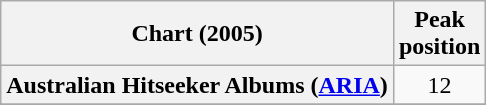<table class="wikitable sortable plainrowheaders" style="text-align:center">
<tr>
<th scope="col">Chart (2005)</th>
<th scope="col">Peak<br>position</th>
</tr>
<tr>
<th scope="row">Australian Hitseeker Albums (<a href='#'>ARIA</a>)</th>
<td>12</td>
</tr>
<tr>
</tr>
<tr>
</tr>
<tr>
</tr>
</table>
